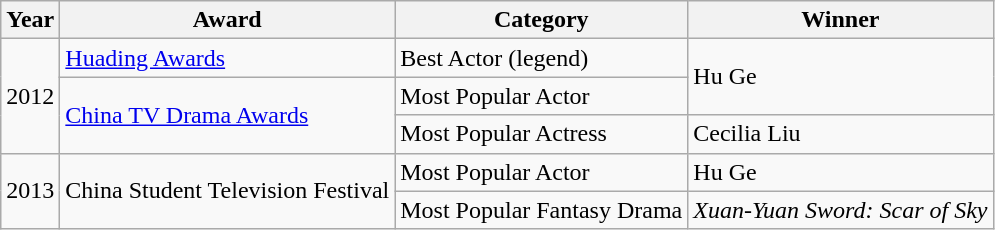<table class="wikitable">
<tr>
<th>Year</th>
<th>Award</th>
<th>Category</th>
<th>Winner</th>
</tr>
<tr>
<td rowspan=3>2012</td>
<td><a href='#'>Huading Awards</a></td>
<td>Best Actor (legend)</td>
<td rowspan=2>Hu Ge</td>
</tr>
<tr>
<td rowspan=2><a href='#'>China TV Drama Awards</a></td>
<td>Most Popular Actor</td>
</tr>
<tr>
<td>Most Popular Actress</td>
<td>Cecilia Liu</td>
</tr>
<tr>
<td rowspan=2>2013</td>
<td rowspan=2>China Student Television Festival</td>
<td>Most Popular Actor</td>
<td>Hu Ge</td>
</tr>
<tr>
<td>Most Popular Fantasy Drama</td>
<td><em>Xuan-Yuan Sword: Scar of Sky</em></td>
</tr>
</table>
